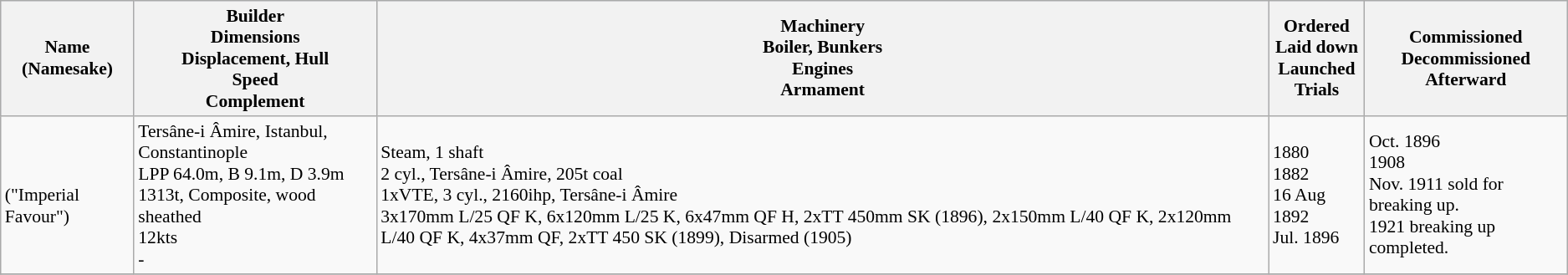<table class="wikitable" style="font-size:90%;">
<tr bgcolor="#e6e9ff">
<th>Name<br>(Namesake)</th>
<th>Builder<br>Dimensions<br>Displacement, Hull<br>Speed<br>Complement</th>
<th>Machinery<br>Boiler, Bunkers<br>Engines<br>Armament</th>
<th>Ordered<br>Laid down<br>Launched<br>Trials</th>
<th>Commissioned<br>Decommissioned<br>Afterward</th>
</tr>
<tr ---->
<td><br>("Imperial Favour")</td>
<td> Tersâne-i Âmire, Istanbul, Constantinople<br>LPP 64.0m, B 9.1m, D 3.9m<br>1313t, Composite, wood sheathed<br>12kts<br>-</td>
<td>Steam, 1 shaft<br>2 cyl., Tersâne-i Âmire, 205t coal<br>1xVTE, 3 cyl., 2160ihp, Tersâne-i Âmire<br>3x170mm L/25 QF K, 6x120mm L/25 K, 6x47mm QF H, 2xTT 450mm SK (1896), 2x150mm L/40 QF K, 2x120mm L/40 QF K, 4x37mm QF, 2xTT 450 SK (1899), Disarmed (1905)</td>
<td>1880<br>1882<br>16 Aug 1892<br>Jul. 1896</td>
<td>Oct. 1896<br>1908<br>Nov. 1911 sold for breaking up.<br>1921 breaking up completed.</td>
</tr>
<tr ---->
</tr>
</table>
